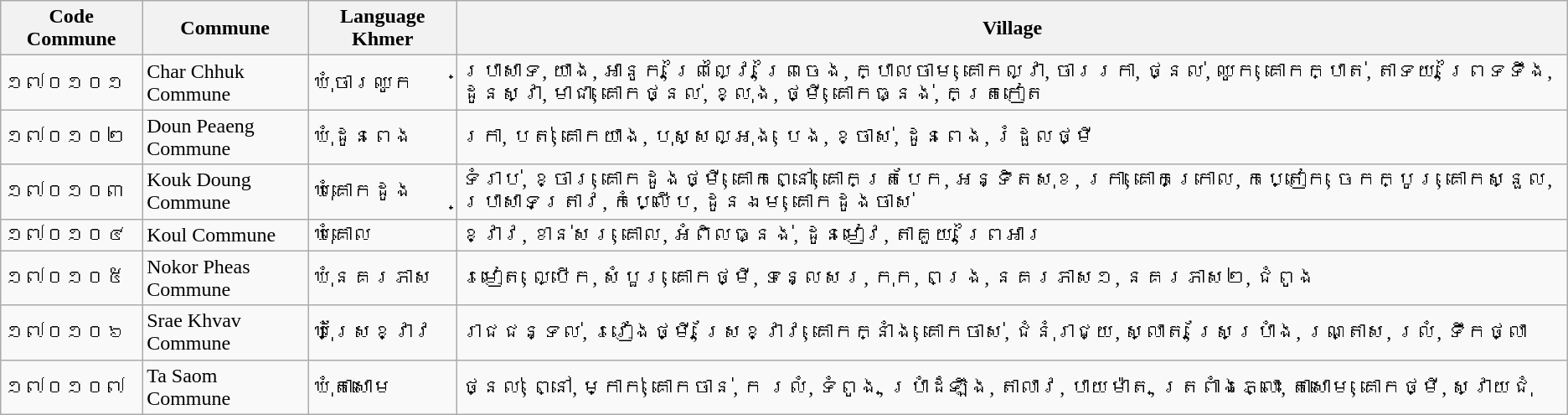<table class="wikitable">
<tr>
<th>Code Commune</th>
<th>Commune</th>
<th>Language Khmer</th>
<th>Village</th>
</tr>
<tr>
<td>១៧០១០១</td>
<td>Char Chhuk Commune</td>
<td>ឃុំចារឈូក</td>
<td>ប្រាសាទ, យាង, អានូក, ព្រៃលៃ្វ, ព្រៃចេង, ក្បាលចាម, គោកល្វា, ចាររកា, ថ្នល់, ឈូក, គោកក្បាត់, តាទយ, ព្រៃទទឹង, ដូនស្វា, មាជា, គោកថ្នល់, ខ្លុង, ថ្មី, គោកធ្នង់, កត្រកៀត</td>
</tr>
<tr>
<td>១៧០១០២</td>
<td>Doun  Peaeng Commune</td>
<td>ឃុំដូនពេង</td>
<td>រកា, បត់, គោកយាង, បុស្សល្អុង, បេង, ខ្ចាស់, ដូនពេង, រំដួលថ្មី</td>
</tr>
<tr>
<td>១៧០១០៣</td>
<td>Kouk Doung Commune</td>
<td>ឃុំគោកដូង</td>
<td>ទំរាប់, ខ្ចារ, គោកដូងថ្មី, គោកព្នៅ, គោកត្របែក, អន្ទិតសុខ, រកា, គោកក្រោល, កប្តៀក, ចេកក្បូរ, គោកស្នួល, ប្រាសាទត្រាវ, កំប្លើប, ដូនឯម, គោកដូងចាស់</td>
</tr>
<tr>
<td>១៧០១០៤</td>
<td>Koul Commune</td>
<td>ឃុំគោល</td>
<td>ខ្វាវ, ខាន់សរ, គោល, អំពិលធ្នង់, ដូនមៀវ, តាគួយ, ព្រៃអារ</td>
</tr>
<tr>
<td>១៧០១០៥</td>
<td>Nokor Pheas Commune</td>
<td>ឃុំនគរភាស</td>
<td>រមៀត, ល្បើក, សំបួរ, គោកថ្មី, ទនេ្លសរ, កុក, ពង្រ, នគរភាស១, នគរភាស២, ជំពូង</td>
</tr>
<tr>
<td>១៧០១០៦</td>
<td>Srae Khvav Commune</td>
<td>ឃុំស្រែខ្វាវ</td>
<td>រាជជន្ទល់, រវៀងថ្មី, ស្រែខ្វាវ, គោកក្នាំង, គោកចាស់, ជំនុំរាជ្យ, ស្លាត, ស្រែប្រាំង, រណ្តាស, រលំ, ទឹកថ្លា</td>
</tr>
<tr>
<td>១៧០១០៧</td>
<td>Ta Saom Commune</td>
<td>ឃុំតាសោម</td>
<td>ថ្នល់, ព្នៅ, ម្កាក់, គោកចាន់, ក រលំ, ទំពូង, ប្រាំដំឡឹង, តាលាវ, បាយម៉ាត, ត្រពាំងភ្លោះ, តាសោម, គោកថ្មី, ស្វាយជុំ</td>
</tr>
</table>
